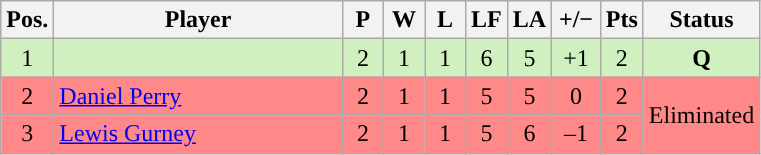<table class="wikitable" style="text-align:center; margin: 1em auto 1em auto, align:left">
<tr>
<th width=20>Pos.</th>
<th width=185>Player</th>
<th width=20>P</th>
<th width=20>W</th>
<th width=20>L</th>
<th width=20>LF</th>
<th width=20>LA</th>
<th width=25>+/−</th>
<th width=20>Pts</th>
<th width=70>Status</th>
</tr>
<tr style="background:#D0F0C0;">
<td>1</td>
<td align=left></td>
<td>2</td>
<td>1</td>
<td>1</td>
<td>6</td>
<td>5</td>
<td>+1</td>
<td>2</td>
<td><strong>Q</strong></td>
</tr>
<tr style="background:#FF8888;">
<td>2</td>
<td align=left> <a href='#'>Daniel Perry</a></td>
<td>2</td>
<td>1</td>
<td>1</td>
<td>5</td>
<td>5</td>
<td>0</td>
<td>2</td>
<td rowspan=2>Eliminated</td>
</tr>
<tr style="background:#FF8888;">
<td>3</td>
<td align=left> <a href='#'>Lewis Gurney</a></td>
<td>2</td>
<td>1</td>
<td>1</td>
<td>5</td>
<td>6</td>
<td>–1</td>
<td>2</td>
</tr>
</table>
